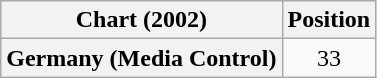<table class="wikitable plainrowheaders" style="text-align:center">
<tr>
<th>Chart (2002)</th>
<th>Position</th>
</tr>
<tr>
<th scope="row">Germany (Media Control)</th>
<td style="text-align:center;">33</td>
</tr>
</table>
